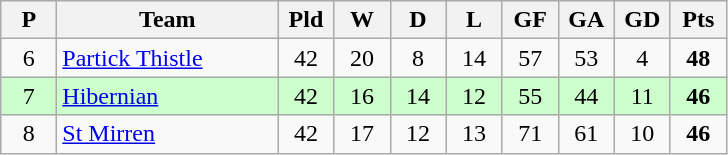<table class="wikitable" style="text-align: center;">
<tr>
<th width=30>P</th>
<th width=140>Team</th>
<th width=30>Pld</th>
<th width=30>W</th>
<th width=30>D</th>
<th width=30>L</th>
<th width=30>GF</th>
<th width=30>GA</th>
<th width=30>GD</th>
<th width=30>Pts</th>
</tr>
<tr>
<td>6</td>
<td align=left><a href='#'>Partick Thistle</a></td>
<td>42</td>
<td>20</td>
<td>8</td>
<td>14</td>
<td>57</td>
<td>53</td>
<td>4</td>
<td><strong>48</strong></td>
</tr>
<tr style="background:#ccffcc;">
<td>7</td>
<td align=left><a href='#'>Hibernian</a></td>
<td>42</td>
<td>16</td>
<td>14</td>
<td>12</td>
<td>55</td>
<td>44</td>
<td>11</td>
<td><strong>46</strong></td>
</tr>
<tr>
<td>8</td>
<td align=left><a href='#'>St Mirren</a></td>
<td>42</td>
<td>17</td>
<td>12</td>
<td>13</td>
<td>71</td>
<td>61</td>
<td>10</td>
<td><strong>46</strong></td>
</tr>
</table>
